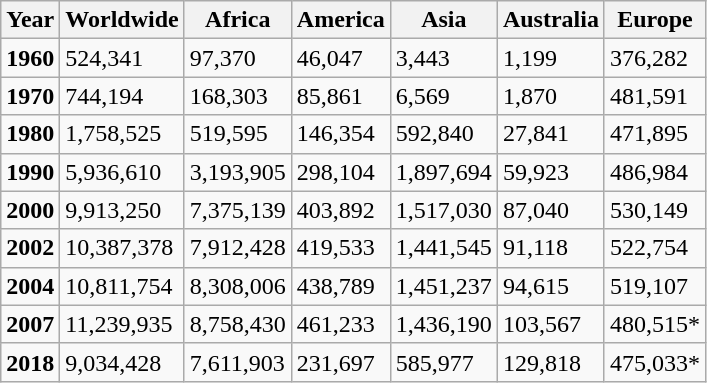<table class="wikitable sortable">
<tr class="hintergrundfrabe5">
<th>Year</th>
<th>Worldwide</th>
<th>Africa</th>
<th>America</th>
<th>Asia</th>
<th>Australia</th>
<th>Europe</th>
</tr>
<tr>
<td><strong>1960</strong></td>
<td>524,341</td>
<td>97,370</td>
<td>46,047</td>
<td>3,443</td>
<td>1,199</td>
<td>376,282</td>
</tr>
<tr>
<td><strong>1970</strong></td>
<td>744,194</td>
<td>168,303</td>
<td>85,861</td>
<td>6,569</td>
<td>1,870</td>
<td>481,591</td>
</tr>
<tr>
<td><strong>1980</strong></td>
<td>1,758,525</td>
<td>519,595</td>
<td>146,354</td>
<td>592,840</td>
<td>27,841</td>
<td>471,895</td>
</tr>
<tr>
<td><strong>1990</strong></td>
<td>5,936,610</td>
<td>3,193,905</td>
<td>298,104</td>
<td>1,897,694</td>
<td>59,923</td>
<td>486,984</td>
</tr>
<tr>
<td><strong>2000</strong></td>
<td>9,913,250</td>
<td>7,375,139</td>
<td>403,892</td>
<td>1,517,030</td>
<td>87,040</td>
<td>530,149</td>
</tr>
<tr>
<td><strong>2002</strong></td>
<td>10,387,378</td>
<td>7,912,428</td>
<td>419,533</td>
<td>1,441,545</td>
<td>91,118</td>
<td>522,754</td>
</tr>
<tr>
<td><strong>2004</strong></td>
<td>10,811,754</td>
<td>8,308,006</td>
<td>438,789</td>
<td>1,451,237</td>
<td>94,615</td>
<td>519,107</td>
</tr>
<tr>
<td><strong>2007</strong></td>
<td>11,239,935</td>
<td>8,758,430</td>
<td>461,233</td>
<td>1,436,190</td>
<td>103,567</td>
<td>480,515*</td>
</tr>
<tr>
<td><strong>2018</strong></td>
<td>9,034,428</td>
<td>7,611,903</td>
<td>231,697</td>
<td>585,977</td>
<td>129,818</td>
<td>475,033*</td>
</tr>
</table>
